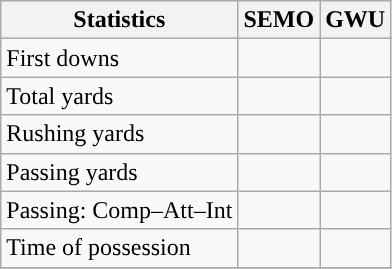<table class="wikitable" style="float: left;">
<tr>
<th>Statistics</th>
<th>SEMO</th>
<th>GWU</th>
</tr>
<tr>
<td>First downs</td>
<td></td>
<td></td>
</tr>
<tr>
<td>Total yards</td>
<td></td>
<td></td>
</tr>
<tr>
<td>Rushing yards</td>
<td></td>
<td></td>
</tr>
<tr>
<td>Passing yards</td>
<td></td>
<td></td>
</tr>
<tr>
<td>Passing: Comp–Att–Int</td>
<td></td>
<td></td>
</tr>
<tr>
<td>Time of possession</td>
<td></td>
<td></td>
</tr>
<tr>
</tr>
</table>
